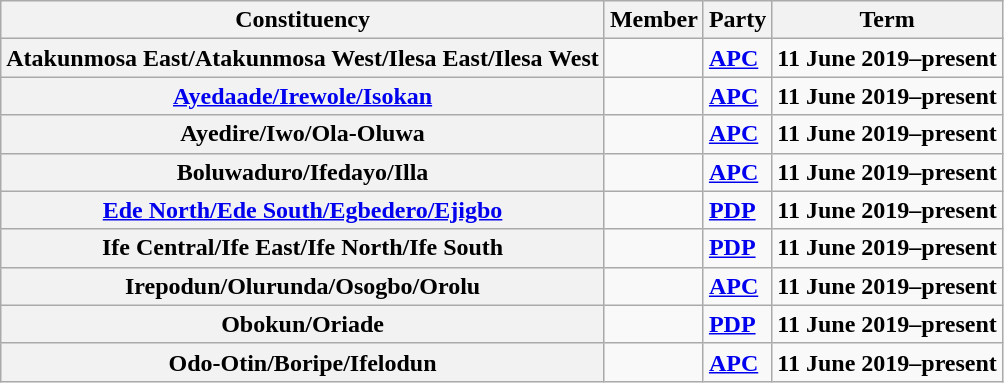<table class="wikitable">
<tr valign=bottom>
<th>Constituency</th>
<th>Member</th>
<th>Party</th>
<th>Term</th>
</tr>
<tr>
<th>Atakunmosa East/Atakunmosa West/Ilesa East/Ilesa West</th>
<td><strong></strong></td>
<td><strong><a href='#'>APC</a></strong></td>
<td><strong>11 June 2019–present</strong></td>
</tr>
<tr>
<th><a href='#'>Ayedaade/Irewole/Isokan</a></th>
<td><strong></strong></td>
<td><strong><a href='#'>APC</a></strong></td>
<td><strong>11 June 2019–present</strong></td>
</tr>
<tr>
<th>Ayedire/Iwo/Ola-Oluwa</th>
<td><strong></strong></td>
<td><strong><a href='#'>APC</a></strong></td>
<td><strong>11 June 2019–present</strong></td>
</tr>
<tr>
<th>Boluwaduro/Ifedayo/Illa</th>
<td><strong></strong></td>
<td><strong><a href='#'>APC</a></strong></td>
<td><strong>11 June 2019–present</strong></td>
</tr>
<tr>
<th><a href='#'>Ede North/Ede South/Egbedero/Ejigbo</a></th>
<td><strong></strong></td>
<td><strong><a href='#'>PDP</a></strong></td>
<td><strong>11 June 2019–present</strong></td>
</tr>
<tr>
<th>Ife Central/Ife East/Ife North/Ife South</th>
<td><strong></strong></td>
<td><strong><a href='#'>PDP</a></strong></td>
<td><strong>11 June 2019–present</strong></td>
</tr>
<tr>
<th>Irepodun/Olurunda/Osogbo/Orolu</th>
<td><strong></strong></td>
<td><strong><a href='#'>APC</a></strong></td>
<td><strong>11 June 2019–present</strong></td>
</tr>
<tr>
<th>Obokun/Oriade</th>
<td><strong></strong></td>
<td><strong><a href='#'>PDP</a></strong></td>
<td><strong>11 June 2019–present</strong></td>
</tr>
<tr>
<th>Odo-Otin/Boripe/Ifelodun</th>
<td><strong></strong></td>
<td><strong><a href='#'>APC</a></strong></td>
<td><strong>11 June 2019–present</strong></td>
</tr>
</table>
